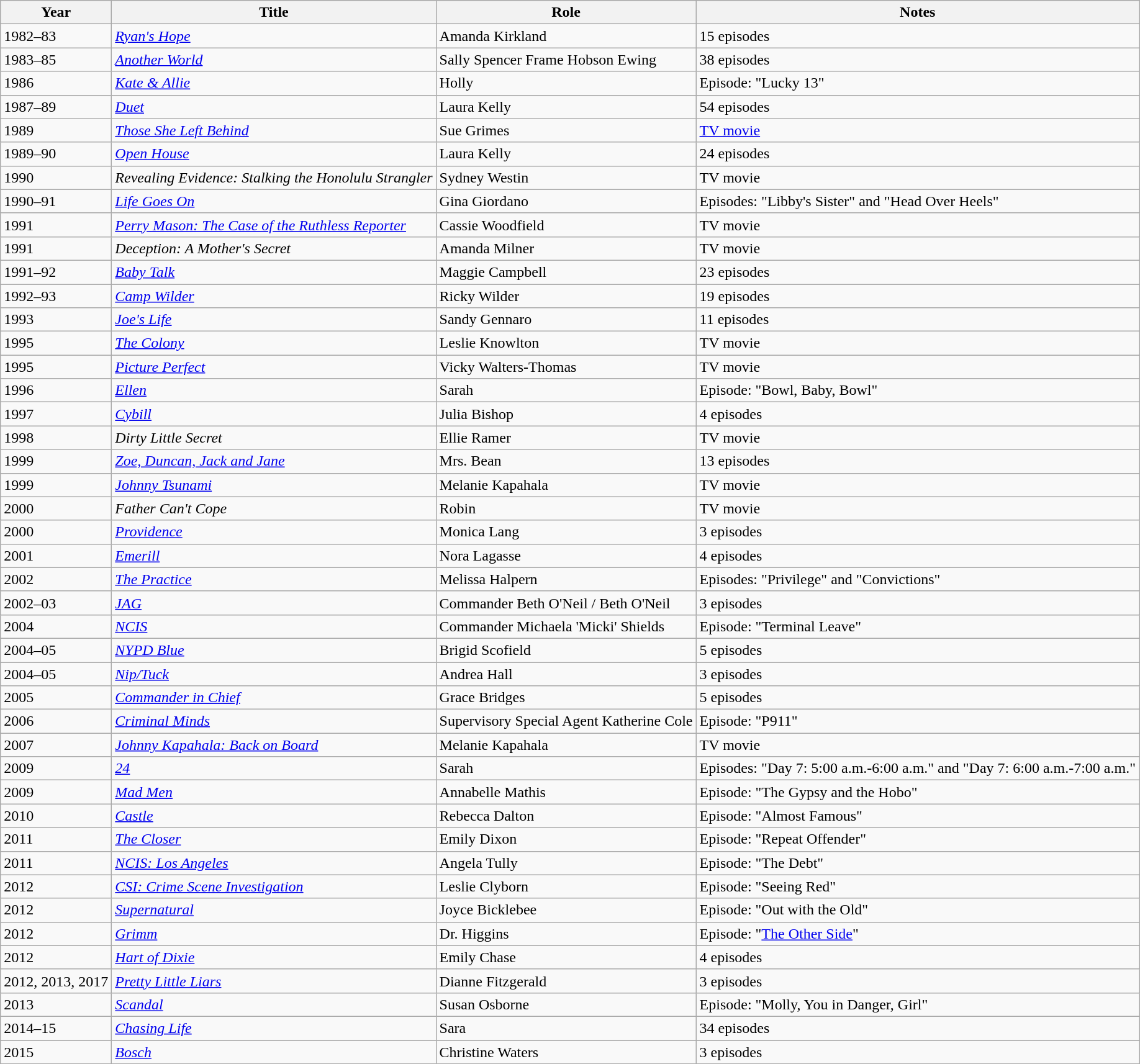<table class="wikitable sortable">
<tr>
<th>Year</th>
<th>Title</th>
<th>Role</th>
<th class="unsortable">Notes</th>
</tr>
<tr>
<td>1982–83</td>
<td><em><a href='#'>Ryan's Hope</a></em></td>
<td>Amanda Kirkland</td>
<td>15 episodes</td>
</tr>
<tr>
<td>1983–85</td>
<td><em><a href='#'>Another World</a></em></td>
<td>Sally Spencer Frame Hobson Ewing</td>
<td>38 episodes</td>
</tr>
<tr>
<td>1986</td>
<td><em><a href='#'>Kate & Allie</a></em></td>
<td>Holly</td>
<td>Episode: "Lucky 13"</td>
</tr>
<tr>
<td>1987–89</td>
<td><em><a href='#'>Duet</a></em></td>
<td>Laura Kelly</td>
<td>54 episodes</td>
</tr>
<tr>
<td>1989</td>
<td><em><a href='#'>Those She Left Behind</a></em></td>
<td>Sue Grimes</td>
<td><a href='#'>TV movie</a></td>
</tr>
<tr>
<td>1989–90</td>
<td><em><a href='#'>Open House</a></em></td>
<td>Laura Kelly</td>
<td>24 episodes</td>
</tr>
<tr>
<td>1990</td>
<td><em>Revealing Evidence: Stalking the Honolulu Strangler</em></td>
<td>Sydney Westin</td>
<td>TV movie</td>
</tr>
<tr>
<td>1990–91</td>
<td><em><a href='#'>Life Goes On</a></em></td>
<td>Gina Giordano</td>
<td>Episodes: "Libby's Sister" and "Head Over Heels"</td>
</tr>
<tr>
<td>1991</td>
<td><em><a href='#'>Perry Mason: The Case of the Ruthless Reporter</a></em></td>
<td>Cassie Woodfield</td>
<td>TV movie</td>
</tr>
<tr>
<td>1991</td>
<td><em>Deception: A Mother's Secret</em></td>
<td>Amanda Milner</td>
<td>TV movie</td>
</tr>
<tr>
<td>1991–92</td>
<td><em><a href='#'>Baby Talk</a></em></td>
<td>Maggie Campbell</td>
<td>23 episodes</td>
</tr>
<tr>
<td>1992–93</td>
<td><em><a href='#'>Camp Wilder</a></em></td>
<td>Ricky Wilder</td>
<td>19 episodes</td>
</tr>
<tr>
<td>1993</td>
<td><em><a href='#'>Joe's Life</a></em></td>
<td>Sandy Gennaro</td>
<td>11 episodes</td>
</tr>
<tr>
<td>1995</td>
<td><em><a href='#'>The Colony</a></em></td>
<td>Leslie Knowlton</td>
<td>TV movie</td>
</tr>
<tr>
<td>1995</td>
<td><em><a href='#'>Picture Perfect</a></em></td>
<td>Vicky Walters-Thomas</td>
<td>TV movie</td>
</tr>
<tr>
<td>1996</td>
<td><em><a href='#'>Ellen</a></em></td>
<td>Sarah</td>
<td>Episode: "Bowl, Baby, Bowl"</td>
</tr>
<tr>
<td>1997</td>
<td><em><a href='#'>Cybill</a></em></td>
<td>Julia Bishop</td>
<td>4 episodes</td>
</tr>
<tr>
<td>1998</td>
<td><em>Dirty Little Secret</em></td>
<td>Ellie Ramer</td>
<td>TV movie</td>
</tr>
<tr>
<td>1999</td>
<td><em><a href='#'>Zoe, Duncan, Jack and Jane</a></em></td>
<td>Mrs. Bean</td>
<td>13 episodes</td>
</tr>
<tr>
<td>1999</td>
<td><em><a href='#'>Johnny Tsunami</a></em></td>
<td>Melanie Kapahala</td>
<td>TV movie</td>
</tr>
<tr>
<td>2000</td>
<td><em>Father Can't Cope</em></td>
<td>Robin</td>
<td>TV movie</td>
</tr>
<tr>
<td>2000</td>
<td><em><a href='#'>Providence</a></em></td>
<td>Monica Lang</td>
<td>3 episodes</td>
</tr>
<tr>
<td>2001</td>
<td><em><a href='#'>Emerill</a></em></td>
<td>Nora Lagasse</td>
<td>4 episodes</td>
</tr>
<tr>
<td>2002</td>
<td><em><a href='#'>The Practice</a></em></td>
<td>Melissa Halpern</td>
<td>Episodes: "Privilege" and "Convictions"</td>
</tr>
<tr>
<td>2002–03</td>
<td><em><a href='#'>JAG</a></em></td>
<td>Commander Beth O'Neil / Beth O'Neil</td>
<td>3 episodes</td>
</tr>
<tr>
<td>2004</td>
<td><em><a href='#'>NCIS</a></em></td>
<td>Commander Michaela 'Micki' Shields</td>
<td>Episode: "Terminal Leave"</td>
</tr>
<tr>
<td>2004–05</td>
<td><em><a href='#'>NYPD Blue</a></em></td>
<td>Brigid Scofield</td>
<td>5 episodes</td>
</tr>
<tr>
<td>2004–05</td>
<td><em><a href='#'>Nip/Tuck</a></em></td>
<td>Andrea Hall</td>
<td>3 episodes</td>
</tr>
<tr>
<td>2005</td>
<td><em><a href='#'>Commander in Chief</a></em></td>
<td>Grace Bridges</td>
<td>5 episodes</td>
</tr>
<tr>
<td>2006</td>
<td><em><a href='#'>Criminal Minds</a></em></td>
<td>Supervisory Special Agent Katherine Cole</td>
<td>Episode: "P911"</td>
</tr>
<tr>
<td>2007</td>
<td><em><a href='#'>Johnny Kapahala: Back on Board</a></em></td>
<td>Melanie Kapahala</td>
<td>TV movie</td>
</tr>
<tr>
<td>2009</td>
<td><em><a href='#'>24</a></em></td>
<td>Sarah</td>
<td>Episodes: "Day 7: 5:00 a.m.-6:00 a.m." and "Day 7: 6:00 a.m.-7:00 a.m."</td>
</tr>
<tr>
<td>2009</td>
<td><em><a href='#'>Mad Men</a></em></td>
<td>Annabelle Mathis</td>
<td>Episode: "The Gypsy and the Hobo"</td>
</tr>
<tr>
<td>2010</td>
<td><em><a href='#'>Castle</a></em></td>
<td>Rebecca Dalton</td>
<td>Episode: "Almost Famous"</td>
</tr>
<tr>
<td>2011</td>
<td><em><a href='#'>The Closer</a></em></td>
<td>Emily Dixon</td>
<td>Episode: "Repeat Offender"</td>
</tr>
<tr>
<td>2011</td>
<td><em><a href='#'>NCIS: Los Angeles</a></em></td>
<td>Angela Tully</td>
<td>Episode: "The Debt"</td>
</tr>
<tr>
<td>2012</td>
<td><em><a href='#'>CSI: Crime Scene Investigation</a></em></td>
<td>Leslie Clyborn</td>
<td>Episode: "Seeing Red"</td>
</tr>
<tr>
<td>2012</td>
<td><em><a href='#'>Supernatural</a></em></td>
<td>Joyce Bicklebee</td>
<td>Episode: "Out with the Old"</td>
</tr>
<tr>
<td>2012</td>
<td><em><a href='#'>Grimm</a></em></td>
<td>Dr. Higgins</td>
<td>Episode: "<a href='#'>The Other Side</a>"</td>
</tr>
<tr>
<td>2012</td>
<td><em><a href='#'>Hart of Dixie</a></em></td>
<td>Emily Chase</td>
<td>4 episodes</td>
</tr>
<tr>
<td>2012, 2013, 2017</td>
<td><em><a href='#'>Pretty Little Liars</a></em></td>
<td>Dianne Fitzgerald</td>
<td>3 episodes</td>
</tr>
<tr>
<td>2013</td>
<td><em><a href='#'>Scandal</a></em></td>
<td>Susan Osborne</td>
<td>Episode: "Molly, You in Danger, Girl"</td>
</tr>
<tr>
<td>2014–15</td>
<td><em><a href='#'>Chasing Life</a></em></td>
<td>Sara</td>
<td>34 episodes</td>
</tr>
<tr>
<td>2015</td>
<td><em><a href='#'>Bosch</a></em></td>
<td>Christine Waters</td>
<td>3 episodes</td>
</tr>
</table>
